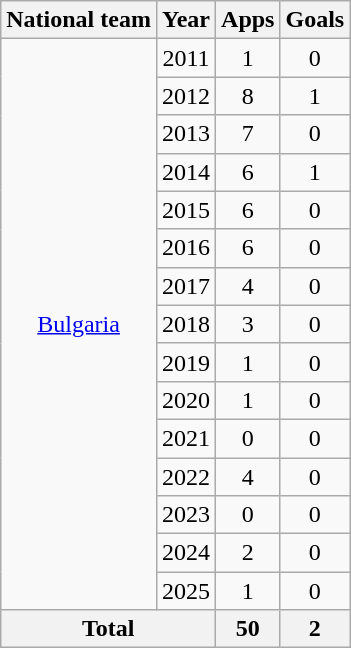<table class="wikitable" style="text-align:center">
<tr>
<th>National team</th>
<th>Year</th>
<th>Apps</th>
<th>Goals</th>
</tr>
<tr>
<td rowspan="15"><a href='#'>Bulgaria</a></td>
<td>2011</td>
<td>1</td>
<td>0</td>
</tr>
<tr>
<td>2012</td>
<td>8</td>
<td>1</td>
</tr>
<tr>
<td>2013</td>
<td>7</td>
<td>0</td>
</tr>
<tr>
<td>2014</td>
<td>6</td>
<td>1</td>
</tr>
<tr>
<td>2015</td>
<td>6</td>
<td>0</td>
</tr>
<tr>
<td>2016</td>
<td>6</td>
<td>0</td>
</tr>
<tr>
<td>2017</td>
<td>4</td>
<td>0</td>
</tr>
<tr>
<td>2018</td>
<td>3</td>
<td>0</td>
</tr>
<tr>
<td>2019</td>
<td>1</td>
<td>0</td>
</tr>
<tr>
<td>2020</td>
<td>1</td>
<td>0</td>
</tr>
<tr>
<td>2021</td>
<td>0</td>
<td>0</td>
</tr>
<tr>
<td>2022</td>
<td>4</td>
<td>0</td>
</tr>
<tr>
<td>2023</td>
<td>0</td>
<td>0</td>
</tr>
<tr>
<td>2024</td>
<td>2</td>
<td>0</td>
</tr>
<tr>
<td>2025</td>
<td>1</td>
<td>0</td>
</tr>
<tr>
<th colspan="2">Total</th>
<th>50</th>
<th>2</th>
</tr>
</table>
